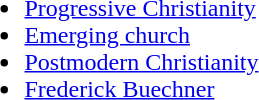<table width=100%>
<tr valign=top>
<td width=50%><br><ul><li><a href='#'>Progressive Christianity</a></li><li><a href='#'>Emerging church</a></li><li><a href='#'>Postmodern Christianity</a></li><li><a href='#'>Frederick Buechner</a></li></ul></td>
<td width=50%></td>
</tr>
</table>
